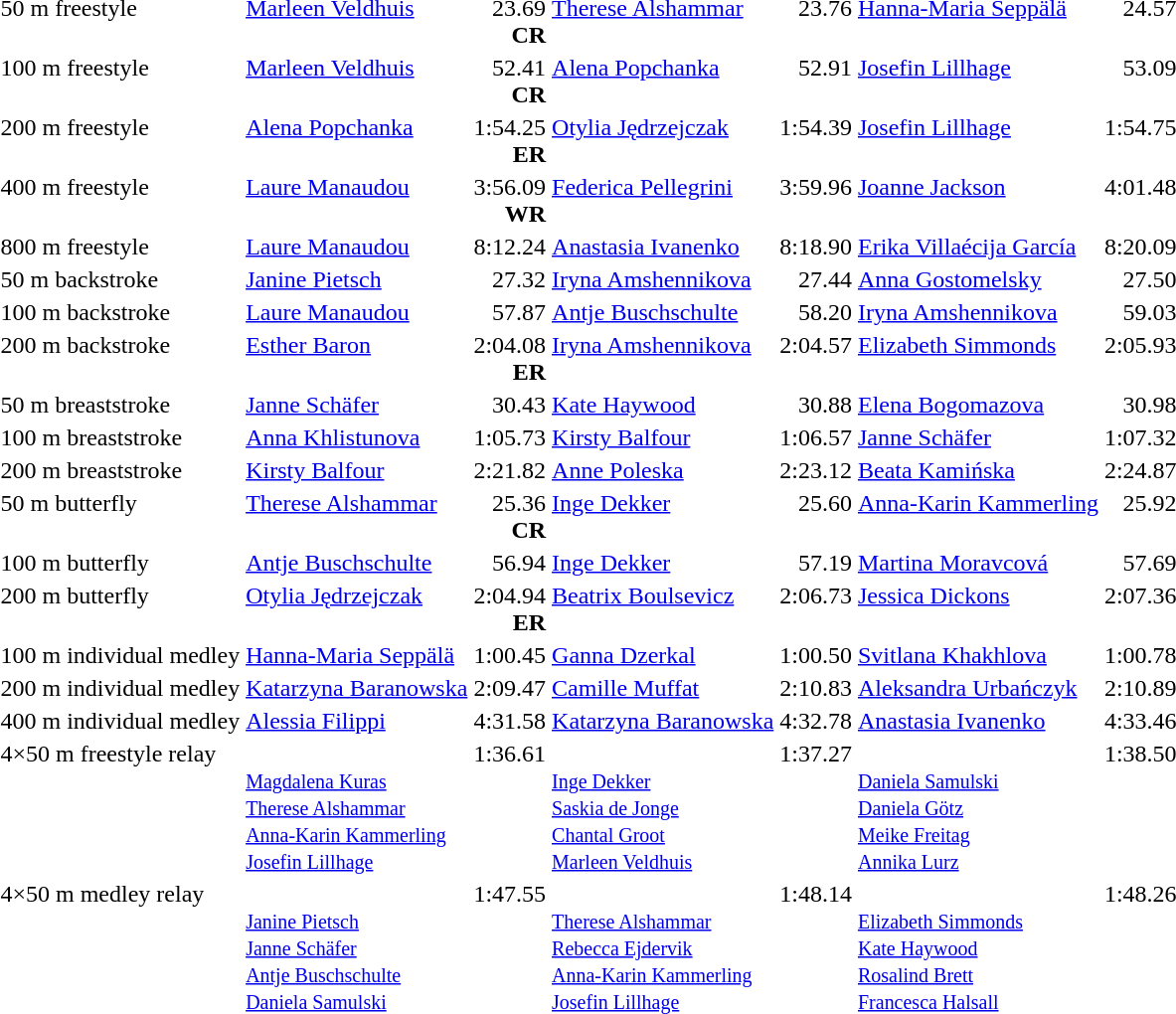<table>
<tr valign=top>
<td>50 m freestyle<br></td>
<td><a href='#'>Marleen Veldhuis</a><br><small></small></td>
<td align=right>23.69<br><strong>CR</strong></td>
<td><a href='#'>Therese Alshammar</a> <br><small></small></td>
<td align=right>23.76</td>
<td><a href='#'>Hanna-Maria Seppälä</a> <br><small></small></td>
<td align=right>24.57</td>
</tr>
<tr valign=top>
<td>100 m freestyle<br></td>
<td><a href='#'>Marleen Veldhuis</a> <br><small></small></td>
<td align=right>52.41 <br><strong>CR</strong></td>
<td><a href='#'>Alena Popchanka</a> <br><small></small></td>
<td align=right>52.91</td>
<td><a href='#'>Josefin Lillhage</a> <br><small></small></td>
<td align=right>53.09</td>
</tr>
<tr valign=top>
<td>200 m freestyle<br></td>
<td><a href='#'>Alena Popchanka</a> <br><small></small></td>
<td align=right>1:54.25<br><strong>ER</strong></td>
<td><a href='#'>Otylia Jędrzejczak</a> <br><small></small></td>
<td align=right>1:54.39</td>
<td><a href='#'>Josefin Lillhage</a> <br><small></small></td>
<td align=right>1:54.75</td>
</tr>
<tr valign=top>
<td>400 m freestyle<br></td>
<td><a href='#'>Laure Manaudou</a> <br><small></small></td>
<td align=right>3:56.09<br><strong>WR</strong></td>
<td><a href='#'>Federica Pellegrini</a> <br><small></small></td>
<td align=right>3:59.96</td>
<td><a href='#'>Joanne Jackson</a> <br><small></small></td>
<td align=right>4:01.48</td>
</tr>
<tr valign=top>
<td>800 m freestyle<br></td>
<td><a href='#'>Laure Manaudou</a> <br><small></small></td>
<td align=right>8:12.24</td>
<td><a href='#'>Anastasia Ivanenko</a> <br><small></small></td>
<td align=right>8:18.90</td>
<td><a href='#'>Erika Villaécija García</a><br><small></small></td>
<td align=right>8:20.09</td>
</tr>
<tr valign=top>
<td>50 m backstroke<br></td>
<td><a href='#'>Janine Pietsch</a> <br><small></small></td>
<td align=right>27.32</td>
<td><a href='#'>Iryna Amshennikova</a> <br><small></small></td>
<td align=right>27.44</td>
<td><a href='#'>Anna Gostomelsky</a> <br><small></small></td>
<td align=right>27.50</td>
</tr>
<tr valign=top>
<td>100 m backstroke<br></td>
<td><a href='#'>Laure Manaudou</a> <br><small></small></td>
<td align=right>57.87</td>
<td><a href='#'>Antje Buschschulte</a> <br><small></small></td>
<td align=right>58.20</td>
<td><a href='#'>Iryna Amshennikova</a> <br><small></small></td>
<td align=right>59.03</td>
</tr>
<tr valign=top>
<td>200 m backstroke<br></td>
<td><a href='#'>Esther Baron</a> <br><small></small></td>
<td align=right>2:04.08<br><strong>ER</strong></td>
<td><a href='#'>Iryna Amshennikova</a> <br><small></small></td>
<td align=right>2:04.57</td>
<td><a href='#'>Elizabeth Simmonds</a> <br><small></small></td>
<td align=right>2:05.93</td>
</tr>
<tr valign=top>
<td>50 m breaststroke<br></td>
<td><a href='#'>Janne Schäfer</a> <br><small></small></td>
<td align=right>30.43</td>
<td><a href='#'>Kate Haywood</a> <br><small></small></td>
<td align=right>30.88</td>
<td><a href='#'>Elena Bogomazova</a> <br><small></small></td>
<td align=right>30.98</td>
</tr>
<tr valign=top>
<td>100 m breaststroke<br></td>
<td><a href='#'>Anna Khlistunova</a> <br><small></small></td>
<td align=right>1:05.73</td>
<td><a href='#'>Kirsty Balfour</a> <br><small></small></td>
<td align=right>1:06.57</td>
<td><a href='#'>Janne Schäfer</a> <br><small></small></td>
<td align=right>1:07.32</td>
</tr>
<tr valign=top>
<td>200 m breaststroke<br></td>
<td><a href='#'>Kirsty Balfour</a><br><small></small></td>
<td align=right>2:21.82</td>
<td><a href='#'>Anne Poleska</a> <br><small></small></td>
<td align=right>2:23.12</td>
<td><a href='#'>Beata Kamińska</a> <br><small></small></td>
<td align=right>2:24.87</td>
</tr>
<tr valign=top>
<td>50 m butterfly<br></td>
<td><a href='#'>Therese Alshammar</a> <br><small></small></td>
<td align=right>25.36<br><strong>CR</strong></td>
<td><a href='#'>Inge Dekker</a> <br><small></small></td>
<td align=right>25.60</td>
<td><a href='#'>Anna-Karin Kammerling</a> <br><small></small></td>
<td align=right>25.92</td>
</tr>
<tr valign=top>
<td>100 m butterfly<br></td>
<td><a href='#'>Antje Buschschulte</a> <br><small></small></td>
<td align=right>56.94</td>
<td><a href='#'>Inge Dekker</a> <br><small></small></td>
<td align=right>57.19</td>
<td><a href='#'>Martina Moravcová</a> <br><small></small></td>
<td align=right>57.69</td>
</tr>
<tr valign=top>
<td>200 m butterfly<br></td>
<td><a href='#'>Otylia Jędrzejczak</a> <br><small></small></td>
<td align=right>2:04.94 <br><strong>ER</strong></td>
<td><a href='#'>Beatrix Boulsevicz</a> <br><small></small></td>
<td align=right>2:06.73</td>
<td><a href='#'>Jessica Dickons</a> <br><small></small></td>
<td align=right>2:07.36</td>
</tr>
<tr valign=top>
<td>100 m individual medley<br></td>
<td><a href='#'>Hanna-Maria Seppälä</a> <br><small></small></td>
<td align=right>1:00.45</td>
<td><a href='#'>Ganna Dzerkal</a> <br><small></small></td>
<td align=right>1:00.50</td>
<td><a href='#'>Svitlana Khakhlova</a> <br><small></small></td>
<td align=right>1:00.78</td>
</tr>
<tr valign=top>
<td>200 m individual medley<br></td>
<td><a href='#'>Katarzyna Baranowska</a> <br><small></small></td>
<td align=right>2:09.47</td>
<td><a href='#'>Camille Muffat</a> <br><small></small></td>
<td align=right>2:10.83</td>
<td><a href='#'>Aleksandra Urbańczyk</a> <br><small></small></td>
<td align=right>2:10.89</td>
</tr>
<tr valign=top>
<td>400 m individual medley<br></td>
<td><a href='#'>Alessia Filippi</a> <br><small></small></td>
<td align=right>4:31.58</td>
<td><a href='#'>Katarzyna Baranowska</a> <br><small></small></td>
<td align=right>4:32.78</td>
<td><a href='#'>Anastasia Ivanenko</a> <br><small></small></td>
<td align=right>4:33.46</td>
</tr>
<tr valign=top>
<td>4×50 m freestyle relay<br></td>
<td><br><small><a href='#'>Magdalena Kuras</a><br><a href='#'>Therese Alshammar</a><br><a href='#'>Anna-Karin Kammerling</a><br><a href='#'>Josefin Lillhage</a></small></td>
<td align=right>1:36.61</td>
<td><br><small><a href='#'>Inge Dekker</a><br><a href='#'>Saskia de Jonge</a><br><a href='#'>Chantal Groot</a><br><a href='#'>Marleen Veldhuis</a></small></td>
<td align=right>1:37.27</td>
<td><br><small><a href='#'>Daniela Samulski</a><br><a href='#'>Daniela Götz</a><br><a href='#'>Meike Freitag</a><br><a href='#'>Annika Lurz</a></small></td>
<td align=right>1:38.50</td>
</tr>
<tr valign=top>
<td>4×50 m medley relay<br></td>
<td><br><small><a href='#'>Janine Pietsch</a><br><a href='#'>Janne Schäfer</a><br><a href='#'>Antje Buschschulte</a><br><a href='#'>Daniela Samulski</a></small></td>
<td align=right>1:47.55</td>
<td> <br><small><a href='#'>Therese Alshammar</a><br><a href='#'>Rebecca Ejdervik</a><br><a href='#'>Anna-Karin Kammerling</a><br><a href='#'>Josefin Lillhage</a></small></td>
<td align=right>1:48.14</td>
<td> <br><small><a href='#'>Elizabeth Simmonds</a><br><a href='#'>Kate Haywood</a><br><a href='#'>Rosalind Brett</a><br><a href='#'>Francesca Halsall</a></small></td>
<td align=right>1:48.26</td>
</tr>
</table>
